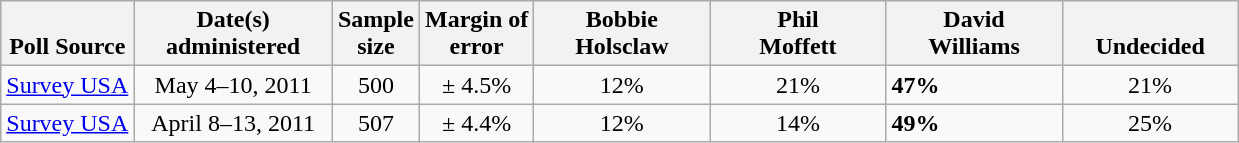<table class="wikitable">
<tr valign=bottom>
<th>Poll Source</th>
<th style="width:125px;">Date(s)<br>administered</th>
<th>Sample<br>size</th>
<th>Margin of<br>error</th>
<th style="width:110px;">Bobbie<br>Holsclaw</th>
<th style="width:110px;">Phil<br>Moffett</th>
<th style="width:110px;">David<br>Williams</th>
<th style="width:110px;">Undecided</th>
</tr>
<tr>
<td><a href='#'>Survey USA</a></td>
<td align=center>May 4–10, 2011</td>
<td align=center>500</td>
<td align=center>± 4.5%</td>
<td align=center>12%</td>
<td align=center>21%</td>
<td><strong>47%</strong></td>
<td align=center>21%</td>
</tr>
<tr>
<td><a href='#'>Survey USA</a></td>
<td align=center>April 8–13, 2011</td>
<td align=center>507</td>
<td align=center>± 4.4%</td>
<td align=center>12%</td>
<td align=center>14%</td>
<td><strong>49%</strong></td>
<td align=center>25%</td>
</tr>
</table>
